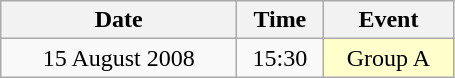<table class = "wikitable" style="text-align:center;">
<tr>
<th width=150>Date</th>
<th width=50>Time</th>
<th width=80>Event</th>
</tr>
<tr>
<td>15 August 2008</td>
<td>15:30</td>
<td bgcolor=ffffcc>Group A</td>
</tr>
</table>
